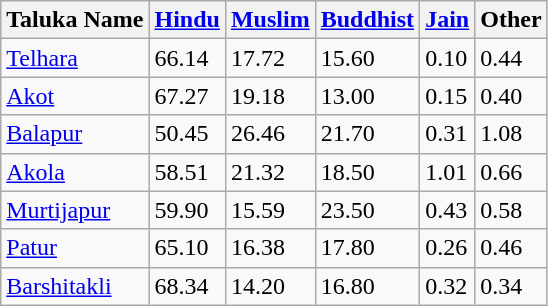<table class="sortable wikitable">
<tr>
<th>Taluka Name</th>
<th><a href='#'>Hindu</a></th>
<th><a href='#'>Muslim</a></th>
<th><a href='#'>Buddhist</a></th>
<th><a href='#'>Jain</a></th>
<th>Other</th>
</tr>
<tr>
<td><a href='#'>Telhara</a></td>
<td>66.14</td>
<td>17.72</td>
<td>15.60</td>
<td>0.10</td>
<td>0.44</td>
</tr>
<tr>
<td><a href='#'>Akot</a></td>
<td>67.27</td>
<td>19.18</td>
<td>13.00</td>
<td>0.15</td>
<td>0.40</td>
</tr>
<tr>
<td><a href='#'>Balapur</a></td>
<td>50.45</td>
<td>26.46</td>
<td>21.70</td>
<td>0.31</td>
<td>1.08</td>
</tr>
<tr>
<td><a href='#'>Akola</a></td>
<td>58.51</td>
<td>21.32</td>
<td>18.50</td>
<td>1.01</td>
<td>0.66</td>
</tr>
<tr>
<td><a href='#'>Murtijapur</a></td>
<td>59.90</td>
<td>15.59</td>
<td>23.50</td>
<td>0.43</td>
<td>0.58</td>
</tr>
<tr>
<td><a href='#'>Patur</a></td>
<td>65.10</td>
<td>16.38</td>
<td>17.80</td>
<td>0.26</td>
<td>0.46</td>
</tr>
<tr>
<td><a href='#'>Barshitakli</a></td>
<td>68.34</td>
<td>14.20</td>
<td>16.80</td>
<td>0.32</td>
<td>0.34</td>
</tr>
</table>
